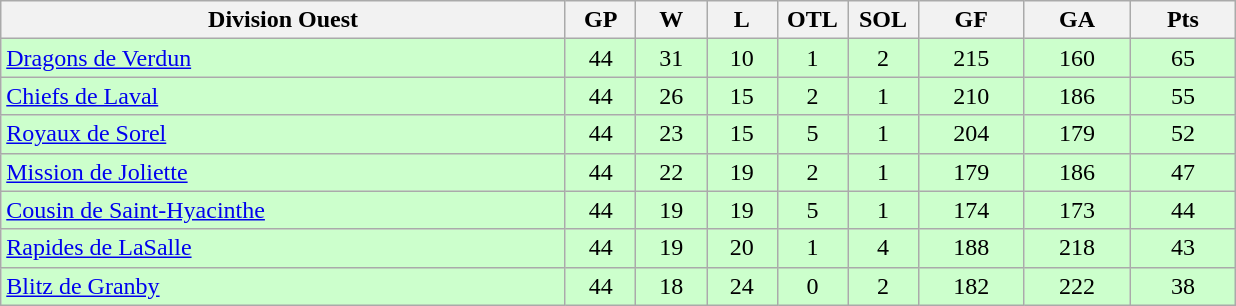<table class="wikitable">
<tr>
<th width="40%" bgcolor="#e0e0e0">Division Ouest</th>
<th width="5%" bgcolor="#e0e0e0">GP</th>
<th width="5%" bgcolor="#e0e0e0">W</th>
<th width="5%" bgcolor="#e0e0e0">L</th>
<th width="5%" bgcolor="#e0e0e0">OTL</th>
<th width="5%" bgcolor="#e0e0e0">SOL</th>
<th width="7.5%" bgcolor="#e0e0e0">GF</th>
<th width="7.5%" bgcolor="#e0e0e0">GA</th>
<th width="7.5%" bgcolor="#e0e0e0">Pts</th>
</tr>
<tr align="center" bgcolor="#CCFFCC">
<td align="left"><a href='#'>Dragons de Verdun</a></td>
<td>44</td>
<td>31</td>
<td>10</td>
<td>1</td>
<td>2</td>
<td>215</td>
<td>160</td>
<td>65</td>
</tr>
<tr align="center" bgcolor="#CCFFCC">
<td align="left"><a href='#'>Chiefs de Laval</a></td>
<td>44</td>
<td>26</td>
<td>15</td>
<td>2</td>
<td>1</td>
<td>210</td>
<td>186</td>
<td>55</td>
</tr>
<tr align="center" bgcolor="#CCFFCC">
<td align="left"><a href='#'>Royaux de Sorel</a></td>
<td>44</td>
<td>23</td>
<td>15</td>
<td>5</td>
<td>1</td>
<td>204</td>
<td>179</td>
<td>52</td>
</tr>
<tr align="center" bgcolor="#CCFFCC">
<td align="left"><a href='#'>Mission de Joliette</a></td>
<td>44</td>
<td>22</td>
<td>19</td>
<td>2</td>
<td>1</td>
<td>179</td>
<td>186</td>
<td>47</td>
</tr>
<tr align="center" bgcolor="#CCFFCC">
<td align="left"><a href='#'>Cousin de Saint-Hyacinthe</a></td>
<td>44</td>
<td>19</td>
<td>19</td>
<td>5</td>
<td>1</td>
<td>174</td>
<td>173</td>
<td>44</td>
</tr>
<tr align="center" bgcolor="#CCFFCC">
<td align="left"><a href='#'>Rapides de LaSalle</a></td>
<td>44</td>
<td>19</td>
<td>20</td>
<td>1</td>
<td>4</td>
<td>188</td>
<td>218</td>
<td>43</td>
</tr>
<tr align="center" bgcolor="#CCFFCC">
<td align="left"><a href='#'>Blitz de Granby</a></td>
<td>44</td>
<td>18</td>
<td>24</td>
<td>0</td>
<td>2</td>
<td>182</td>
<td>222</td>
<td>38</td>
</tr>
</table>
